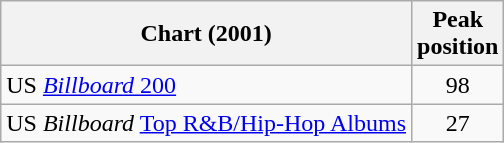<table class="wikitable sortable">
<tr>
<th>Chart (2001)</th>
<th>Peak<br>position</th>
</tr>
<tr>
<td align="left">US <a href='#'><em>Billboard</em> 200</a></td>
<td style="text-align:center;">98</td>
</tr>
<tr>
<td align="left">US <em>Billboard</em> <a href='#'>Top R&B/Hip-Hop Albums</a></td>
<td style="text-align:center;">27</td>
</tr>
</table>
